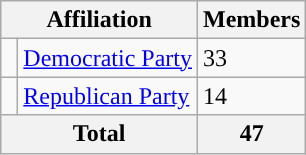<table class="wikitable">
<tr>
<th colspan=2>Affiliation</th>
<th>Members</th>
</tr>
<tr>
<td style="background-color:"> </td>
<td><a href='#'>Democratic Party</a></td>
<td>33</td>
</tr>
<tr>
<td style="background-color:"> </td>
<td><a href='#'>Republican Party</a></td>
<td>14</td>
</tr>
<tr>
<th colspan=2>Total</th>
<th>47</th>
</tr>
</table>
